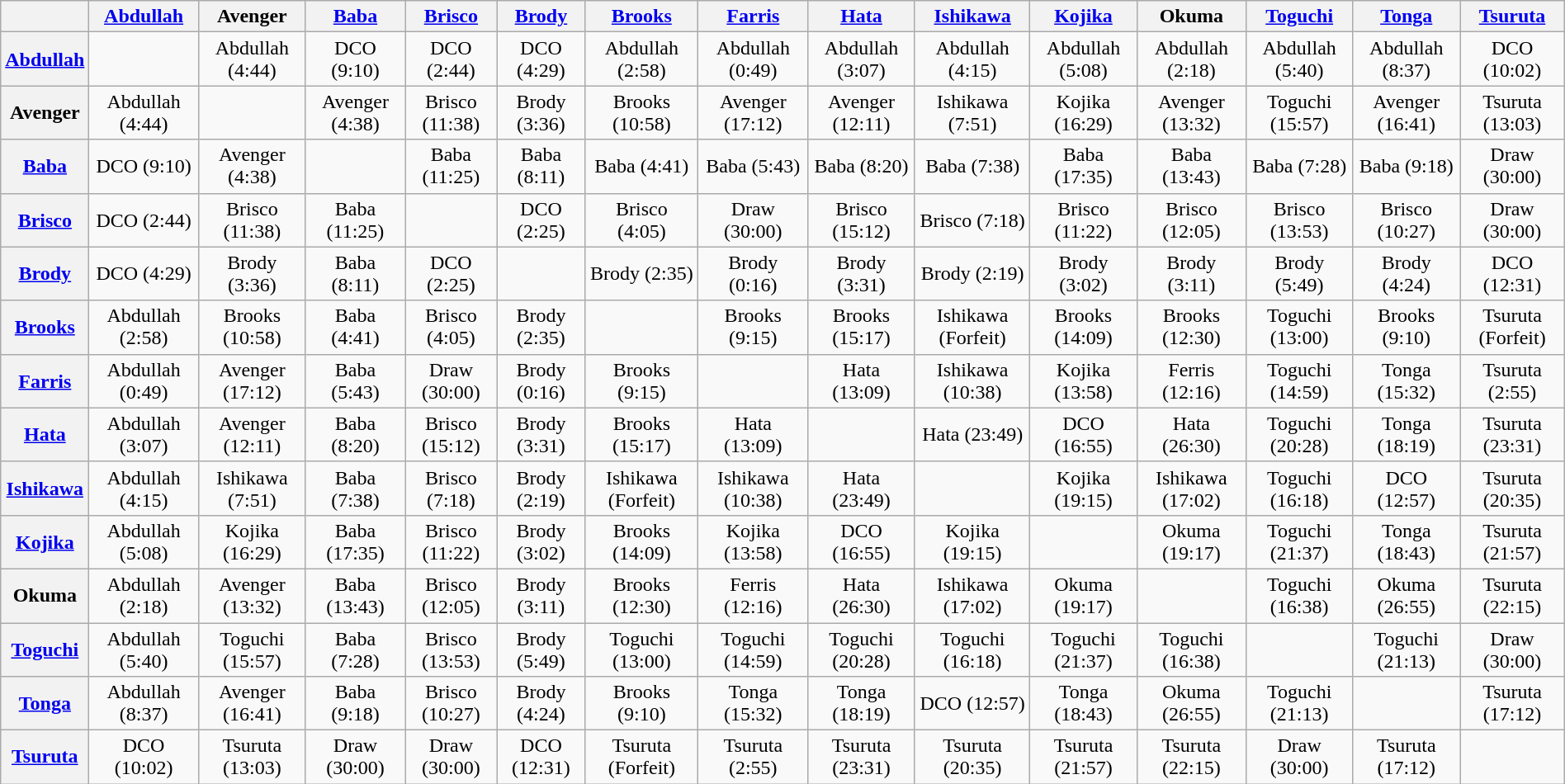<table class="wikitable" style="margin: 1em auto 1em auto; text-align:center;">
<tr>
<th></th>
<th><a href='#'>Abdullah</a></th>
<th>Avenger</th>
<th><a href='#'>Baba</a></th>
<th><a href='#'>Brisco</a></th>
<th><a href='#'>Brody</a></th>
<th><a href='#'>Brooks</a></th>
<th><a href='#'>Farris</a></th>
<th><a href='#'>Hata</a></th>
<th><a href='#'>Ishikawa</a></th>
<th><a href='#'>Kojika</a></th>
<th>Okuma</th>
<th><a href='#'>Toguchi</a></th>
<th><a href='#'>Tonga</a></th>
<th><a href='#'>Tsuruta</a></th>
</tr>
<tr>
<th><a href='#'>Abdullah</a></th>
<td></td>
<td>Abdullah (4:44)</td>
<td>DCO (9:10)</td>
<td>DCO (2:44)</td>
<td>DCO (4:29)</td>
<td>Abdullah (2:58)</td>
<td>Abdullah (0:49)</td>
<td>Abdullah (3:07)</td>
<td>Abdullah (4:15)</td>
<td>Abdullah (5:08)</td>
<td>Abdullah (2:18)</td>
<td>Abdullah (5:40)</td>
<td>Abdullah (8:37)</td>
<td>DCO (10:02)</td>
</tr>
<tr>
<th>Avenger</th>
<td>Abdullah (4:44)</td>
<td></td>
<td>Avenger (4:38)</td>
<td>Brisco (11:38)</td>
<td>Brody (3:36)</td>
<td>Brooks (10:58)</td>
<td>Avenger (17:12)</td>
<td>Avenger (12:11)</td>
<td>Ishikawa (7:51)</td>
<td>Kojika (16:29)</td>
<td>Avenger (13:32)</td>
<td>Toguchi (15:57)</td>
<td>Avenger (16:41)</td>
<td>Tsuruta (13:03)</td>
</tr>
<tr>
<th><a href='#'>Baba</a></th>
<td>DCO (9:10)</td>
<td>Avenger (4:38)</td>
<td></td>
<td>Baba (11:25)</td>
<td>Baba (8:11)</td>
<td>Baba (4:41)</td>
<td>Baba (5:43)</td>
<td>Baba (8:20)</td>
<td>Baba (7:38)</td>
<td>Baba (17:35)</td>
<td>Baba (13:43)</td>
<td>Baba (7:28)</td>
<td>Baba (9:18)</td>
<td>Draw (30:00)</td>
</tr>
<tr>
<th><a href='#'>Brisco</a></th>
<td>DCO (2:44)</td>
<td>Brisco (11:38)</td>
<td>Baba (11:25)</td>
<td></td>
<td>DCO (2:25)</td>
<td>Brisco (4:05)</td>
<td>Draw (30:00)</td>
<td>Brisco (15:12)</td>
<td>Brisco (7:18)</td>
<td>Brisco (11:22)</td>
<td>Brisco (12:05)</td>
<td>Brisco (13:53)</td>
<td>Brisco (10:27)</td>
<td>Draw (30:00)</td>
</tr>
<tr>
<th><a href='#'>Brody</a></th>
<td>DCO (4:29)</td>
<td>Brody (3:36)</td>
<td>Baba (8:11)</td>
<td>DCO (2:25)</td>
<td></td>
<td>Brody (2:35)</td>
<td>Brody (0:16)</td>
<td>Brody (3:31)</td>
<td>Brody (2:19)</td>
<td>Brody (3:02)</td>
<td>Brody (3:11)</td>
<td>Brody (5:49)</td>
<td>Brody (4:24)</td>
<td>DCO (12:31)</td>
</tr>
<tr>
<th><a href='#'>Brooks</a></th>
<td>Abdullah (2:58)</td>
<td>Brooks (10:58)</td>
<td>Baba (4:41)</td>
<td>Brisco (4:05)</td>
<td>Brody (2:35)</td>
<td></td>
<td>Brooks (9:15)</td>
<td>Brooks (15:17)</td>
<td>Ishikawa (Forfeit)</td>
<td>Brooks (14:09)</td>
<td>Brooks (12:30)</td>
<td>Toguchi (13:00)</td>
<td>Brooks (9:10)</td>
<td>Tsuruta (Forfeit)</td>
</tr>
<tr>
<th><a href='#'>Farris</a></th>
<td>Abdullah (0:49)</td>
<td>Avenger (17:12)</td>
<td>Baba (5:43)</td>
<td>Draw (30:00)</td>
<td>Brody (0:16)</td>
<td>Brooks (9:15)</td>
<td></td>
<td>Hata (13:09)</td>
<td>Ishikawa (10:38)</td>
<td>Kojika (13:58)</td>
<td>Ferris (12:16)</td>
<td>Toguchi (14:59)</td>
<td>Tonga (15:32)</td>
<td>Tsuruta (2:55)</td>
</tr>
<tr>
<th><a href='#'>Hata</a></th>
<td>Abdullah (3:07)</td>
<td>Avenger (12:11)</td>
<td>Baba (8:20)</td>
<td>Brisco (15:12)</td>
<td>Brody (3:31)</td>
<td>Brooks (15:17)</td>
<td>Hata (13:09)</td>
<td></td>
<td>Hata (23:49)</td>
<td>DCO (16:55)</td>
<td>Hata (26:30)</td>
<td>Toguchi (20:28)</td>
<td>Tonga (18:19)</td>
<td>Tsuruta (23:31)</td>
</tr>
<tr>
<th><a href='#'>Ishikawa</a></th>
<td>Abdullah (4:15)</td>
<td>Ishikawa (7:51)</td>
<td>Baba (7:38)</td>
<td>Brisco (7:18)</td>
<td>Brody (2:19)</td>
<td>Ishikawa (Forfeit)</td>
<td>Ishikawa (10:38)</td>
<td>Hata (23:49)</td>
<td></td>
<td>Kojika (19:15)</td>
<td>Ishikawa (17:02)</td>
<td>Toguchi (16:18)</td>
<td>DCO (12:57)</td>
<td>Tsuruta (20:35)</td>
</tr>
<tr>
<th><a href='#'>Kojika</a></th>
<td>Abdullah (5:08)</td>
<td>Kojika (16:29)</td>
<td>Baba (17:35)</td>
<td>Brisco (11:22)</td>
<td>Brody (3:02)</td>
<td>Brooks (14:09)</td>
<td>Kojika (13:58)</td>
<td>DCO (16:55)</td>
<td>Kojika (19:15)</td>
<td></td>
<td>Okuma (19:17)</td>
<td>Toguchi (21:37)</td>
<td>Tonga (18:43)</td>
<td>Tsuruta (21:57)</td>
</tr>
<tr>
<th>Okuma</th>
<td>Abdullah (2:18)</td>
<td>Avenger (13:32)</td>
<td>Baba (13:43)</td>
<td>Brisco (12:05)</td>
<td>Brody (3:11)</td>
<td>Brooks (12:30)</td>
<td>Ferris (12:16)</td>
<td>Hata (26:30)</td>
<td>Ishikawa (17:02)</td>
<td>Okuma (19:17)</td>
<td></td>
<td>Toguchi (16:38)</td>
<td>Okuma (26:55)</td>
<td>Tsuruta (22:15)</td>
</tr>
<tr>
<th><a href='#'>Toguchi</a></th>
<td>Abdullah (5:40)</td>
<td>Toguchi (15:57)</td>
<td>Baba (7:28)</td>
<td>Brisco (13:53)</td>
<td>Brody (5:49)</td>
<td>Toguchi (13:00)</td>
<td>Toguchi (14:59)</td>
<td>Toguchi (20:28)</td>
<td>Toguchi (16:18)</td>
<td>Toguchi (21:37)</td>
<td>Toguchi (16:38)</td>
<td></td>
<td>Toguchi (21:13)</td>
<td>Draw (30:00)</td>
</tr>
<tr>
<th><a href='#'>Tonga</a></th>
<td>Abdullah (8:37)</td>
<td>Avenger (16:41)</td>
<td>Baba (9:18)</td>
<td>Brisco (10:27)</td>
<td>Brody (4:24)</td>
<td>Brooks (9:10)</td>
<td>Tonga (15:32)</td>
<td>Tonga (18:19)</td>
<td>DCO (12:57)</td>
<td>Tonga (18:43)</td>
<td>Okuma (26:55)</td>
<td>Toguchi (21:13)</td>
<td></td>
<td>Tsuruta (17:12)</td>
</tr>
<tr>
<th><a href='#'>Tsuruta</a></th>
<td>DCO (10:02)</td>
<td>Tsuruta (13:03)</td>
<td>Draw (30:00)</td>
<td>Draw (30:00)</td>
<td>DCO (12:31)</td>
<td>Tsuruta (Forfeit)</td>
<td>Tsuruta (2:55)</td>
<td>Tsuruta (23:31)</td>
<td>Tsuruta (20:35)</td>
<td>Tsuruta (21:57)</td>
<td>Tsuruta (22:15)</td>
<td>Draw (30:00)</td>
<td>Tsuruta (17:12)</td>
<td></td>
</tr>
</table>
